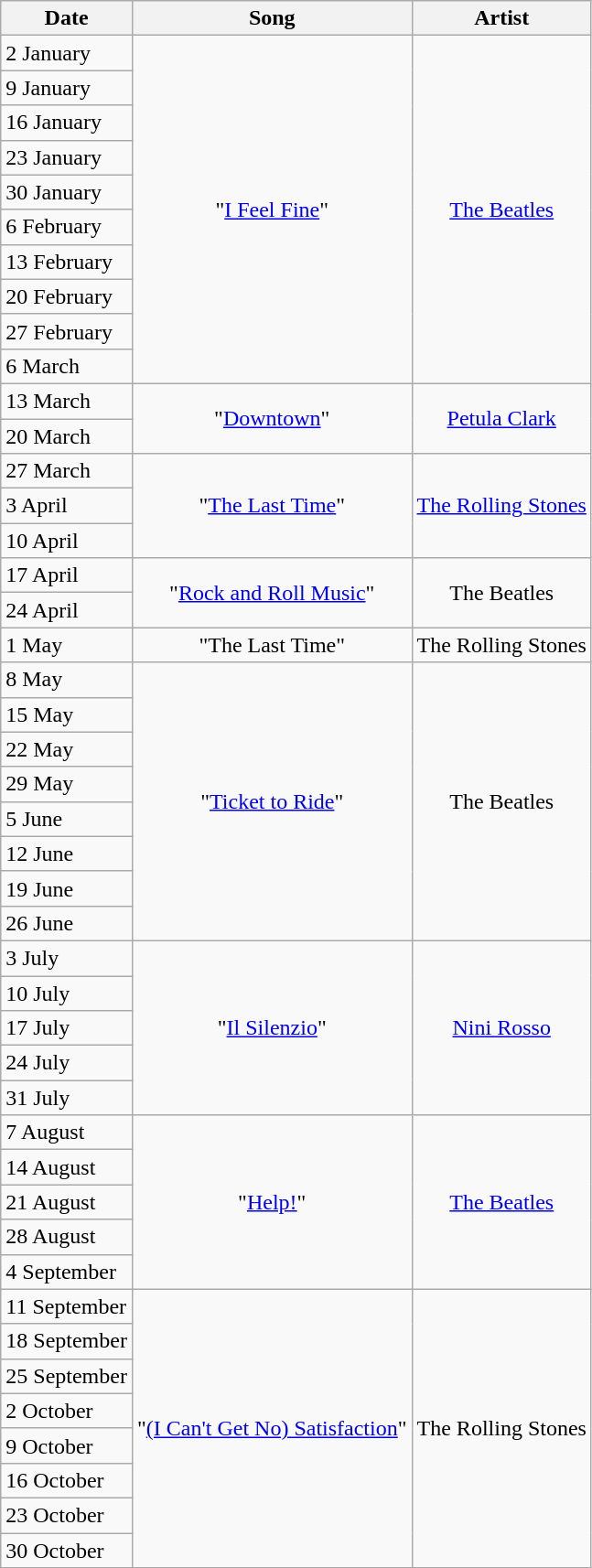<table class="wikitable">
<tr>
<th>Date</th>
<th>Song</th>
<th>Artist</th>
</tr>
<tr>
<td>2 January</td>
<td rowspan="10" align="center">"<a href='#'>I Feel Fine</a>"</td>
<td rowspan="10" align="center"><a href='#'>The Beatles</a></td>
</tr>
<tr>
<td>9 January</td>
</tr>
<tr>
<td>16 January</td>
</tr>
<tr>
<td>23 January</td>
</tr>
<tr>
<td>30 January</td>
</tr>
<tr>
<td>6 February</td>
</tr>
<tr>
<td>13 February</td>
</tr>
<tr>
<td>20 February</td>
</tr>
<tr>
<td>27 February</td>
</tr>
<tr>
<td>6 March</td>
</tr>
<tr>
<td>13 March</td>
<td rowspan="2" align="center">"<a href='#'>Downtown</a>"</td>
<td rowspan="2" align="center"><a href='#'>Petula Clark</a></td>
</tr>
<tr>
<td>20 March</td>
</tr>
<tr>
<td>27 March</td>
<td rowspan="3" align="center">"<a href='#'>The Last Time</a>"</td>
<td rowspan="3" align="center"><a href='#'>The Rolling Stones</a></td>
</tr>
<tr>
<td>3 April</td>
</tr>
<tr>
<td>10 April</td>
</tr>
<tr>
<td>17 April</td>
<td rowspan="2" align="center">"<a href='#'>Rock and Roll Music</a>"</td>
<td rowspan="2" align="center">The Beatles</td>
</tr>
<tr>
<td>24 April</td>
</tr>
<tr>
<td>1 May</td>
<td rowspan="1" align="center">"The Last Time"</td>
<td rowspan="1" align="center">The Rolling Stones</td>
</tr>
<tr>
<td>8 May</td>
<td rowspan="8" align="center">"<a href='#'>Ticket to Ride</a>"</td>
<td rowspan="8" align="center">The Beatles</td>
</tr>
<tr>
<td>15 May</td>
</tr>
<tr>
<td>22 May</td>
</tr>
<tr>
<td>29 May</td>
</tr>
<tr>
<td>5 June</td>
</tr>
<tr>
<td>12 June</td>
</tr>
<tr>
<td>19 June</td>
</tr>
<tr>
<td>26 June</td>
</tr>
<tr>
<td>3 July</td>
<td rowspan="5" align="center">"<a href='#'>Il Silenzio</a>"</td>
<td rowspan="5" align="center"><a href='#'>Nini Rosso</a></td>
</tr>
<tr>
<td>10 July</td>
</tr>
<tr>
<td>17 July</td>
</tr>
<tr>
<td>24 July</td>
</tr>
<tr>
<td>31 July</td>
</tr>
<tr>
<td>7 August</td>
<td rowspan="5" align="center">"<a href='#'>Help!</a>"</td>
<td rowspan="5" align="center"><a href='#'>The Beatles</a></td>
</tr>
<tr>
<td>14 August</td>
</tr>
<tr>
<td>21 August</td>
</tr>
<tr>
<td>28 August</td>
</tr>
<tr>
<td>4 September</td>
</tr>
<tr>
<td>11 September</td>
<td rowspan="8" align="center">"<a href='#'>(I Can't Get No) Satisfaction</a>"</td>
<td rowspan="8" align="center">The Rolling Stones</td>
</tr>
<tr>
<td>18 September</td>
</tr>
<tr>
<td>25 September</td>
</tr>
<tr>
<td>2 October</td>
</tr>
<tr>
<td>9 October</td>
</tr>
<tr>
<td>16 October</td>
</tr>
<tr>
<td>23 October</td>
</tr>
<tr>
<td>30 October</td>
</tr>
</table>
